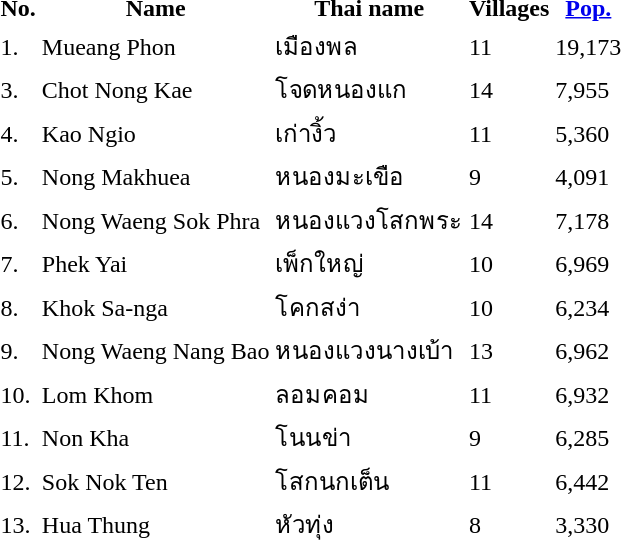<table>
<tr>
<th>No.</th>
<th>Name</th>
<th>Thai name</th>
<th>Villages</th>
<th><a href='#'>Pop.</a></th>
</tr>
<tr>
<td>1.</td>
<td>Mueang Phon</td>
<td>เมืองพล</td>
<td>11</td>
<td>19,173</td>
<td></td>
</tr>
<tr>
<td>3.</td>
<td>Chot Nong Kae</td>
<td>โจดหนองแก</td>
<td>14</td>
<td>7,955</td>
<td></td>
</tr>
<tr>
<td>4.</td>
<td>Kao Ngio</td>
<td>เก่างิ้ว</td>
<td>11</td>
<td>5,360</td>
<td></td>
</tr>
<tr>
<td>5.</td>
<td>Nong Makhuea</td>
<td>หนองมะเขือ</td>
<td>9</td>
<td>4,091</td>
<td></td>
</tr>
<tr>
<td>6.</td>
<td>Nong Waeng Sok Phra</td>
<td>หนองแวงโสกพระ</td>
<td>14</td>
<td>7,178</td>
<td></td>
</tr>
<tr>
<td>7.</td>
<td>Phek Yai</td>
<td>เพ็กใหญ่</td>
<td>10</td>
<td>6,969</td>
<td></td>
</tr>
<tr>
<td>8.</td>
<td>Khok Sa-nga</td>
<td>โคกสง่า</td>
<td>10</td>
<td>6,234</td>
<td></td>
</tr>
<tr>
<td>9.</td>
<td>Nong Waeng Nang Bao</td>
<td>หนองแวงนางเบ้า</td>
<td>13</td>
<td>6,962</td>
<td></td>
</tr>
<tr>
<td>10.</td>
<td>Lom Khom</td>
<td>ลอมคอม</td>
<td>11</td>
<td>6,932</td>
<td></td>
</tr>
<tr>
<td>11.</td>
<td>Non Kha</td>
<td>โนนข่า</td>
<td>9</td>
<td>6,285</td>
<td></td>
</tr>
<tr>
<td>12.</td>
<td>Sok Nok Ten</td>
<td>โสกนกเต็น</td>
<td>11</td>
<td>6,442</td>
<td></td>
</tr>
<tr>
<td>13.</td>
<td>Hua Thung</td>
<td>หัวทุ่ง</td>
<td>8</td>
<td>3,330</td>
<td></td>
</tr>
</table>
